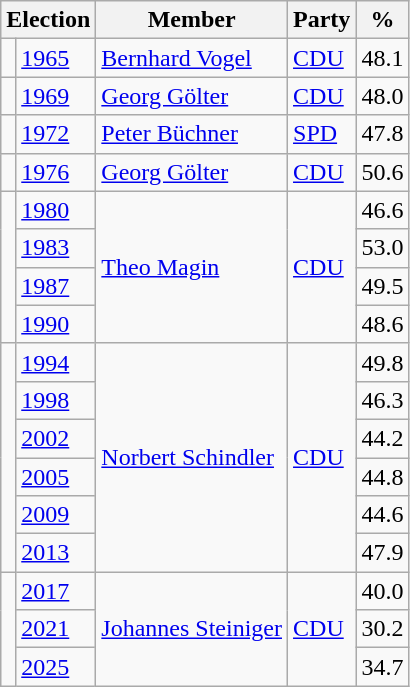<table class=wikitable>
<tr>
<th colspan=2>Election</th>
<th>Member</th>
<th>Party</th>
<th>%</th>
</tr>
<tr>
<td bgcolor=></td>
<td><a href='#'>1965</a></td>
<td><a href='#'>Bernhard Vogel</a></td>
<td><a href='#'>CDU</a></td>
<td align=right>48.1</td>
</tr>
<tr>
<td bgcolor=></td>
<td><a href='#'>1969</a></td>
<td><a href='#'>Georg Gölter</a></td>
<td><a href='#'>CDU</a></td>
<td align=right>48.0</td>
</tr>
<tr>
<td bgcolor=></td>
<td><a href='#'>1972</a></td>
<td><a href='#'>Peter Büchner</a></td>
<td><a href='#'>SPD</a></td>
<td align=right>47.8</td>
</tr>
<tr>
<td bgcolor=></td>
<td><a href='#'>1976</a></td>
<td><a href='#'>Georg Gölter</a></td>
<td><a href='#'>CDU</a></td>
<td align=right>50.6</td>
</tr>
<tr>
<td rowspan=4 bgcolor=></td>
<td><a href='#'>1980</a></td>
<td rowspan=4><a href='#'>Theo Magin</a></td>
<td rowspan=4><a href='#'>CDU</a></td>
<td align=right>46.6</td>
</tr>
<tr>
<td><a href='#'>1983</a></td>
<td align=right>53.0</td>
</tr>
<tr>
<td><a href='#'>1987</a></td>
<td align=right>49.5</td>
</tr>
<tr>
<td><a href='#'>1990</a></td>
<td align=right>48.6</td>
</tr>
<tr>
<td rowspan=6 bgcolor=></td>
<td><a href='#'>1994</a></td>
<td rowspan=6><a href='#'>Norbert Schindler</a></td>
<td rowspan=6><a href='#'>CDU</a></td>
<td align=right>49.8</td>
</tr>
<tr>
<td><a href='#'>1998</a></td>
<td align=right>46.3</td>
</tr>
<tr>
<td><a href='#'>2002</a></td>
<td align=right>44.2</td>
</tr>
<tr>
<td><a href='#'>2005</a></td>
<td align=right>44.8</td>
</tr>
<tr>
<td><a href='#'>2009</a></td>
<td align=right>44.6</td>
</tr>
<tr>
<td><a href='#'>2013</a></td>
<td align=right>47.9</td>
</tr>
<tr>
<td rowspan=3 bgcolor=></td>
<td><a href='#'>2017</a></td>
<td rowspan=3><a href='#'>Johannes Steiniger</a></td>
<td rowspan=3><a href='#'>CDU</a></td>
<td align=right>40.0</td>
</tr>
<tr>
<td><a href='#'>2021</a></td>
<td align=right>30.2</td>
</tr>
<tr>
<td><a href='#'>2025</a></td>
<td align=right>34.7</td>
</tr>
</table>
